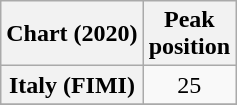<table class="wikitable sortable plainrowheaders" style="text-align:center;">
<tr>
<th>Chart (2020)</th>
<th>Peak<br>position</th>
</tr>
<tr>
<th scope="row">Italy (FIMI)</th>
<td>25</td>
</tr>
<tr>
</tr>
</table>
